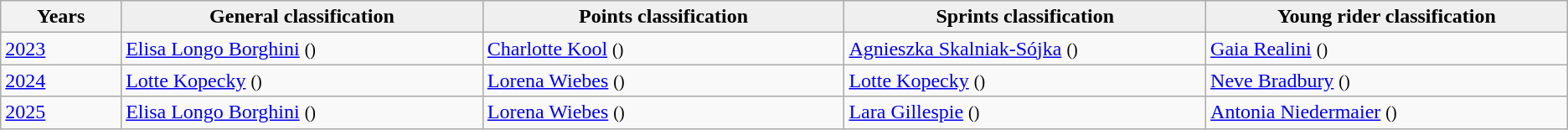<table class="wikitable sortable">
<tr>
<th width="5%">Years</th>
<th style="background:#EFEFEF;" width="15%">General classification<br></th>
<th style="background:#EFEFEF;" width="15%">Points classification<br></th>
<th style="background:#EFEFEF;" width="15%">Sprints classification<br></th>
<th style="background:#EFEFEF;" width="15%">Young rider classification<br></th>
</tr>
<tr>
<td><a href='#'>2023</a></td>
<td> <a href='#'>Elisa Longo Borghini</a> <small>()</small></td>
<td> <a href='#'>Charlotte Kool</a> <small>()</small></td>
<td> <a href='#'>Agnieszka Skalniak-Sójka</a> <small>()</small></td>
<td> <a href='#'>Gaia Realini</a> <small>()</small></td>
</tr>
<tr>
<td><a href='#'>2024</a></td>
<td> <a href='#'>Lotte Kopecky</a> <small>()</small></td>
<td> <a href='#'>Lorena Wiebes</a> <small>()</small></td>
<td> <a href='#'>Lotte Kopecky</a> <small>()</small></td>
<td> <a href='#'>Neve Bradbury</a> <small>()</small></td>
</tr>
<tr>
<td><a href='#'>2025</a></td>
<td> <a href='#'>Elisa Longo Borghini</a> <small>()</small></td>
<td> <a href='#'>Lorena Wiebes</a> <small>()</small></td>
<td> <a href='#'>Lara Gillespie</a> <small>()</small></td>
<td> <a href='#'>Antonia Niedermaier</a> <small>()</small></td>
</tr>
</table>
